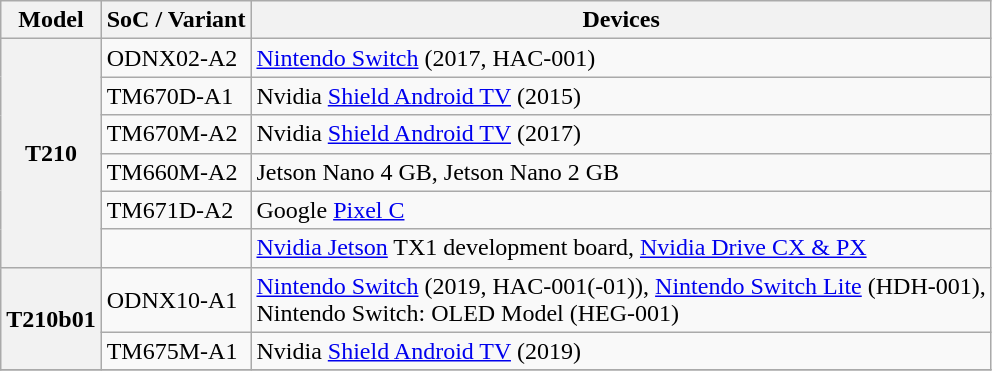<table class="wikitable">
<tr>
<th>Model</th>
<th>SoC / Variant</th>
<th>Devices</th>
</tr>
<tr>
<th rowspan="6">T210</th>
<td>ODNX02-A2</td>
<td><a href='#'>Nintendo Switch</a> (2017, HAC-001) </td>
</tr>
<tr>
<td>TM670D-A1</td>
<td>Nvidia <a href='#'>Shield Android TV</a> (2015)</td>
</tr>
<tr>
<td>TM670M-A2</td>
<td>Nvidia <a href='#'>Shield Android TV</a> (2017)</td>
</tr>
<tr>
<td>TM660M-A2</td>
<td>Jetson Nano 4 GB, Jetson Nano 2 GB</td>
</tr>
<tr>
<td>TM671D-A2</td>
<td>Google <a href='#'>Pixel C</a></td>
</tr>
<tr>
<td></td>
<td><a href='#'>Nvidia Jetson</a> TX1 development board, <a href='#'>Nvidia Drive CX & PX</a></td>
</tr>
<tr>
<th rowspan="2">T210b01</th>
<td>ODNX10-A1</td>
<td><a href='#'>Nintendo Switch</a> (2019, HAC-001(-01)), <a href='#'>Nintendo Switch Lite</a> (HDH-001), <br>Nintendo Switch: OLED Model (HEG-001)</td>
</tr>
<tr>
<td>TM675M-A1</td>
<td>Nvidia <a href='#'>Shield Android TV</a> (2019)</td>
</tr>
<tr>
</tr>
</table>
